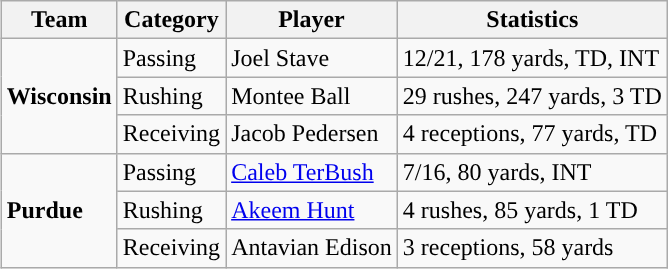<table class="wikitable" style="float: right;">
<tr>
<th>Team</th>
<th>Category</th>
<th>Player</th>
<th>Statistics</th>
</tr>
<tr>
<td rowspan=3><strong>Wisconsin</strong></td>
<td>Passing</td>
<td>Joel Stave</td>
<td>12/21, 178 yards, TD, INT</td>
</tr>
<tr>
<td>Rushing</td>
<td>Montee Ball</td>
<td>29 rushes, 247 yards, 3 TD</td>
</tr>
<tr>
<td>Receiving</td>
<td>Jacob Pedersen</td>
<td>4 receptions, 77 yards, TD</td>
</tr>
<tr>
<td rowspan=3><strong>Purdue</strong></td>
<td>Passing</td>
<td><a href='#'>Caleb TerBush</a></td>
<td>7/16, 80 yards, INT</td>
</tr>
<tr>
<td>Rushing</td>
<td><a href='#'>Akeem Hunt</a></td>
<td>4 rushes, 85 yards, 1 TD</td>
</tr>
<tr>
<td>Receiving</td>
<td>Antavian Edison</td>
<td>3 receptions, 58 yards</td>
</tr>
</table>
